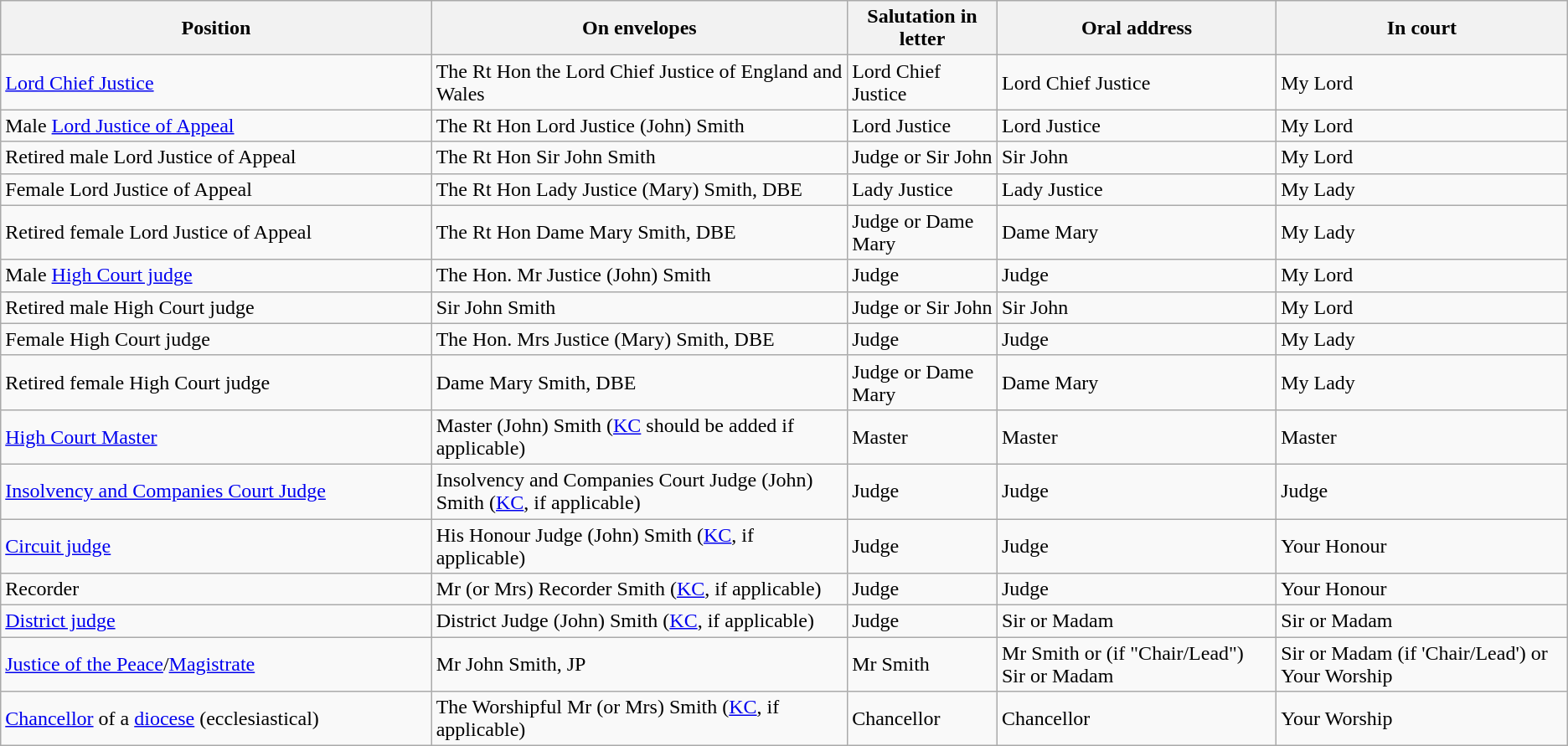<table class="wikitable">
<tr>
<th width=27.5%>Position</th>
<th>On envelopes</th>
<th>Salutation in letter</th>
<th>Oral address</th>
<th>In court</th>
</tr>
<tr>
<td><a href='#'>Lord Chief Justice</a></td>
<td>The Rt Hon the Lord Chief Justice of England and Wales</td>
<td>Lord Chief Justice</td>
<td>Lord Chief Justice</td>
<td>My Lord</td>
</tr>
<tr>
<td>Male <a href='#'>Lord Justice of Appeal</a></td>
<td>The Rt Hon Lord Justice (John) Smith</td>
<td>Lord Justice</td>
<td>Lord Justice</td>
<td>My Lord</td>
</tr>
<tr>
<td>Retired male Lord Justice of Appeal</td>
<td>The Rt Hon Sir John Smith</td>
<td>Judge or Sir John</td>
<td>Sir John</td>
<td>My Lord</td>
</tr>
<tr>
<td>Female Lord Justice of Appeal</td>
<td>The Rt Hon Lady Justice (Mary) Smith, DBE</td>
<td>Lady Justice</td>
<td>Lady Justice</td>
<td>My Lady</td>
</tr>
<tr>
<td>Retired female Lord Justice of Appeal</td>
<td>The Rt Hon Dame Mary Smith, DBE</td>
<td>Judge or Dame Mary</td>
<td>Dame Mary</td>
<td>My Lady</td>
</tr>
<tr>
<td>Male <a href='#'>High Court judge</a></td>
<td>The Hon. Mr Justice (John) Smith</td>
<td>Judge</td>
<td>Judge</td>
<td>My Lord</td>
</tr>
<tr>
<td>Retired male High Court judge</td>
<td>Sir John Smith</td>
<td>Judge or Sir John</td>
<td>Sir John</td>
<td>My Lord</td>
</tr>
<tr>
<td>Female High Court judge</td>
<td>The Hon. Mrs Justice (Mary) Smith, DBE</td>
<td>Judge</td>
<td>Judge</td>
<td>My Lady</td>
</tr>
<tr>
<td>Retired female High Court judge</td>
<td>Dame Mary Smith, DBE</td>
<td>Judge or Dame Mary</td>
<td>Dame Mary</td>
<td>My Lady</td>
</tr>
<tr>
<td><a href='#'>High Court Master</a></td>
<td>Master (John) Smith (<a href='#'>KC</a> should be added if applicable)</td>
<td>Master</td>
<td>Master</td>
<td>Master</td>
</tr>
<tr>
<td><a href='#'>Insolvency and Companies Court Judge</a></td>
<td>Insolvency and Companies Court Judge (John) Smith (<a href='#'>KC</a>, if applicable)</td>
<td>Judge</td>
<td>Judge</td>
<td>Judge</td>
</tr>
<tr>
<td><a href='#'>Circuit judge</a></td>
<td>His Honour Judge (John) Smith (<a href='#'>KC</a>, if applicable)</td>
<td>Judge</td>
<td>Judge</td>
<td>Your Honour</td>
</tr>
<tr>
<td>Recorder</td>
<td>Mr (or Mrs) Recorder Smith (<a href='#'>KC</a>, if applicable)</td>
<td>Judge</td>
<td>Judge</td>
<td>Your Honour</td>
</tr>
<tr>
<td><a href='#'>District judge</a></td>
<td>District Judge (John) Smith (<a href='#'>KC</a>, if applicable)</td>
<td>Judge</td>
<td>Sir or Madam</td>
<td>Sir or Madam</td>
</tr>
<tr>
<td><a href='#'>Justice of the Peace</a>/<a href='#'>Magistrate</a></td>
<td>Mr John Smith, JP</td>
<td>Mr Smith</td>
<td>Mr Smith or  (if "Chair/Lead") Sir or  Madam</td>
<td>Sir or Madam  (if 'Chair/Lead') or Your Worship</td>
</tr>
<tr>
<td><a href='#'>Chancellor</a> of a <a href='#'>diocese</a> (ecclesiastical)</td>
<td>The Worshipful Mr (or Mrs) Smith (<a href='#'>KC</a>, if applicable)</td>
<td>Chancellor</td>
<td>Chancellor</td>
<td>Your Worship</td>
</tr>
</table>
